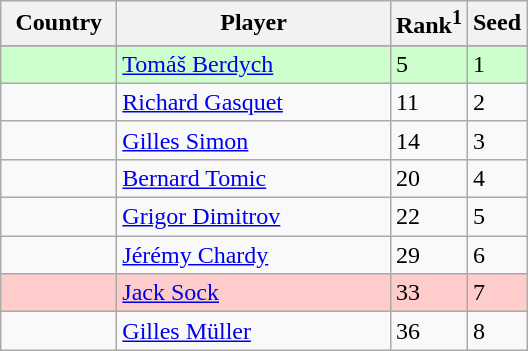<table class="sortable wikitable">
<tr>
<th width="70">Country</th>
<th width="175">Player</th>
<th>Rank<sup>1</sup></th>
<th>Seed</th>
</tr>
<tr style="background:#cfc;">
</tr>
<tr style="background:#cfc;">
<td></td>
<td><a href='#'>Tomáš Berdych</a></td>
<td>5</td>
<td>1</td>
</tr>
<tr>
<td></td>
<td><a href='#'>Richard Gasquet</a></td>
<td>11</td>
<td>2</td>
</tr>
<tr>
<td></td>
<td><a href='#'>Gilles Simon</a></td>
<td>14</td>
<td>3</td>
</tr>
<tr>
<td></td>
<td><a href='#'>Bernard Tomic</a></td>
<td>20</td>
<td>4</td>
</tr>
<tr>
<td></td>
<td><a href='#'>Grigor Dimitrov</a></td>
<td>22</td>
<td>5</td>
</tr>
<tr>
<td></td>
<td><a href='#'>Jérémy Chardy</a></td>
<td>29</td>
<td>6</td>
</tr>
<tr style="background:#fcc;">
<td></td>
<td><a href='#'>Jack Sock</a></td>
<td>33</td>
<td>7</td>
</tr>
<tr>
<td></td>
<td><a href='#'>Gilles Müller</a></td>
<td>36</td>
<td>8</td>
</tr>
</table>
